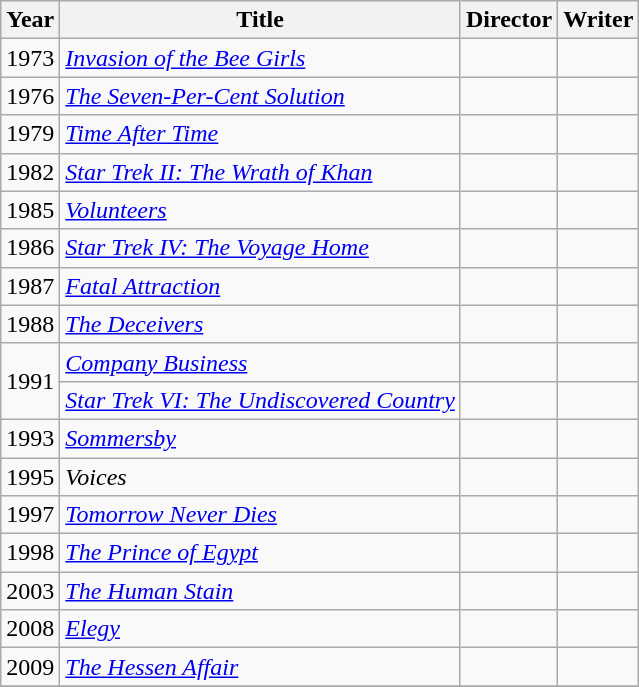<table class="wikitable">
<tr>
<th>Year</th>
<th>Title</th>
<th>Director</th>
<th>Writer</th>
</tr>
<tr>
<td>1973</td>
<td><em><a href='#'>Invasion of the Bee Girls</a></em></td>
<td></td>
<td></td>
</tr>
<tr>
<td>1976</td>
<td><em><a href='#'>The Seven-Per-Cent Solution</a></em></td>
<td></td>
<td></td>
</tr>
<tr>
<td>1979</td>
<td><em><a href='#'>Time After Time</a></em></td>
<td></td>
<td></td>
</tr>
<tr>
<td>1982</td>
<td><em><a href='#'>Star Trek II: The Wrath of Khan</a></em></td>
<td></td>
<td></td>
</tr>
<tr>
<td>1985</td>
<td><em><a href='#'>Volunteers</a></em></td>
<td></td>
<td></td>
</tr>
<tr>
<td>1986</td>
<td><em><a href='#'>Star Trek IV: The Voyage Home</a></em></td>
<td></td>
<td></td>
</tr>
<tr>
<td>1987</td>
<td><em><a href='#'>Fatal Attraction</a></em></td>
<td></td>
<td></td>
</tr>
<tr>
<td>1988</td>
<td><em><a href='#'>The Deceivers</a></em></td>
<td></td>
<td></td>
</tr>
<tr>
<td rowspan=2>1991</td>
<td><em><a href='#'>Company Business</a></em></td>
<td></td>
<td></td>
</tr>
<tr>
<td><em><a href='#'>Star Trek VI: The Undiscovered Country</a></em></td>
<td></td>
<td></td>
</tr>
<tr>
<td>1993</td>
<td><em><a href='#'>Sommersby</a></em></td>
<td></td>
<td></td>
</tr>
<tr>
<td>1995</td>
<td><em>Voices</em></td>
<td></td>
<td></td>
</tr>
<tr>
<td>1997</td>
<td><em><a href='#'>Tomorrow Never Dies</a></em></td>
<td></td>
<td></td>
</tr>
<tr>
<td>1998</td>
<td><em><a href='#'>The Prince of Egypt</a></em></td>
<td></td>
<td></td>
</tr>
<tr>
<td>2003</td>
<td><em><a href='#'>The Human Stain</a></em></td>
<td></td>
<td></td>
</tr>
<tr>
<td>2008</td>
<td><em><a href='#'>Elegy</a></em></td>
<td></td>
<td></td>
</tr>
<tr>
<td>2009</td>
<td><em><a href='#'>The Hessen Affair</a></em></td>
<td></td>
<td></td>
</tr>
<tr>
</tr>
</table>
